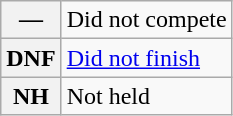<table class="wikitable">
<tr>
<th scope="row">—</th>
<td>Did not compete</td>
</tr>
<tr>
<th scope="row">DNF</th>
<td><a href='#'>Did not finish</a></td>
</tr>
<tr>
<th scope="row">NH</th>
<td>Not held</td>
</tr>
</table>
